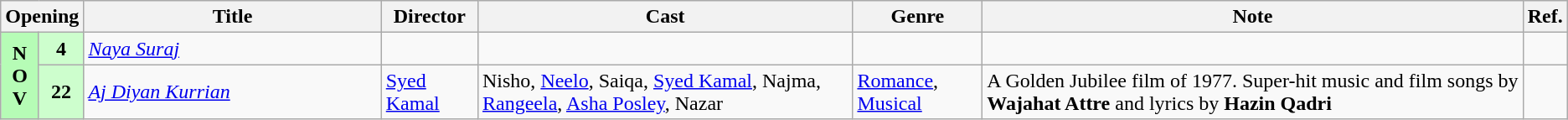<table class="wikitable">
<tr text-align:center;">
<th colspan="2"><strong>Opening</strong></th>
<th style="width:19%;"><strong>Title</strong></th>
<th><strong>Director</strong></th>
<th><strong>Cast</strong></th>
<th><strong>Genre</strong></th>
<th>Note</th>
<th><strong>Ref.</strong></th>
</tr>
<tr>
<td rowspan="2" style="text-align:center; background:#b6fcb6;"><strong>N<br>O<br>V</strong></td>
<td rowspan="1" style="text-align:center; textcolor:#000; background:#cdfecd;"><strong>4</strong></td>
<td><em><a href='#'>Naya Suraj</a></em></td>
<td></td>
<td></td>
<td></td>
<td></td>
<td></td>
</tr>
<tr>
<td rowspan="1" style="text-align:center; textcolor:#000; background:#cdfecd;"><strong>22</strong></td>
<td><em><a href='#'>Aj Diyan Kurrian</a></em></td>
<td><a href='#'>Syed Kamal</a></td>
<td>Nisho, <a href='#'>Neelo</a>, Saiqa, <a href='#'>Syed Kamal</a>, Najma, <a href='#'>Rangeela</a>, <a href='#'>Asha Posley</a>, Nazar</td>
<td><a href='#'>Romance</a>, <a href='#'>Musical</a></td>
<td>A Golden Jubilee film of 1977. Super-hit music and film songs by <strong>Wajahat Attre</strong> and lyrics by <strong>Hazin Qadri</strong></td>
<td></td>
</tr>
</table>
